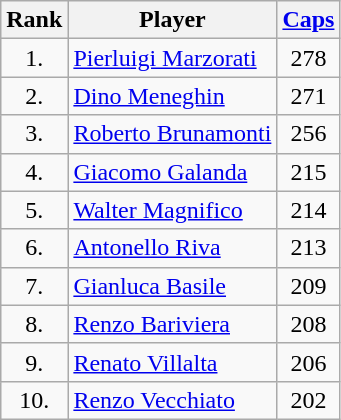<table class="wikitable sortable" style="text-align:center;">
<tr>
<th>Rank</th>
<th class="unsortable">Player</th>
<th><a href='#'>Caps</a></th>
</tr>
<tr>
<td>1.</td>
<td style="text-align: left;"><a href='#'>Pierluigi Marzorati</a></td>
<td>278</td>
</tr>
<tr>
<td>2.</td>
<td style="text-align: left;"><a href='#'>Dino Meneghin</a></td>
<td>271</td>
</tr>
<tr>
<td>3.</td>
<td style="text-align: left;"><a href='#'>Roberto Brunamonti</a></td>
<td>256</td>
</tr>
<tr>
<td>4.</td>
<td style="text-align: left;"><a href='#'>Giacomo Galanda</a></td>
<td>215</td>
</tr>
<tr>
<td>5.</td>
<td style="text-align: left;"><a href='#'>Walter Magnifico</a></td>
<td>214</td>
</tr>
<tr>
<td>6.</td>
<td style="text-align: left;"><a href='#'>Antonello Riva</a></td>
<td>213</td>
</tr>
<tr>
<td>7.</td>
<td style="text-align: left;"><a href='#'>Gianluca Basile</a></td>
<td>209</td>
</tr>
<tr>
<td>8.</td>
<td style="text-align: left;"><a href='#'>Renzo Bariviera</a></td>
<td>208</td>
</tr>
<tr>
<td>9.</td>
<td style="text-align: left;"><a href='#'>Renato Villalta</a></td>
<td>206</td>
</tr>
<tr>
<td>10.</td>
<td style="text-align: left;"><a href='#'>Renzo Vecchiato</a></td>
<td>202</td>
</tr>
</table>
